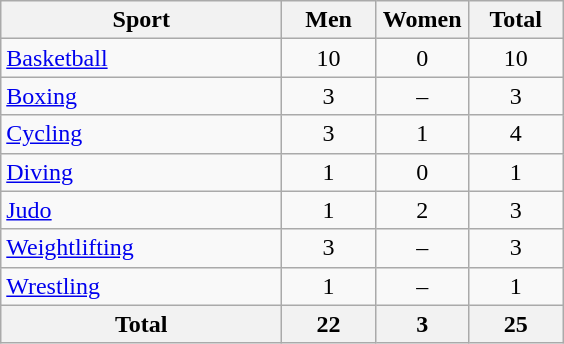<table class="wikitable sortable" style="text-align:center;">
<tr>
<th width=180>Sport</th>
<th width=55>Men</th>
<th width=55>Women</th>
<th width=55>Total</th>
</tr>
<tr>
<td align=left><a href='#'>Basketball</a></td>
<td>10</td>
<td>0</td>
<td>10</td>
</tr>
<tr>
<td align=left><a href='#'>Boxing</a></td>
<td>3</td>
<td>–</td>
<td>3</td>
</tr>
<tr>
<td align=left><a href='#'>Cycling</a></td>
<td>3</td>
<td>1</td>
<td>4</td>
</tr>
<tr>
<td align=left><a href='#'>Diving</a></td>
<td>1</td>
<td>0</td>
<td>1</td>
</tr>
<tr>
<td align=left><a href='#'>Judo</a></td>
<td>1</td>
<td>2</td>
<td>3</td>
</tr>
<tr>
<td align=left><a href='#'>Weightlifting</a></td>
<td>3</td>
<td>–</td>
<td>3</td>
</tr>
<tr>
<td align=left><a href='#'>Wrestling</a></td>
<td>1</td>
<td>–</td>
<td>1</td>
</tr>
<tr>
<th>Total</th>
<th>22</th>
<th>3</th>
<th>25</th>
</tr>
</table>
